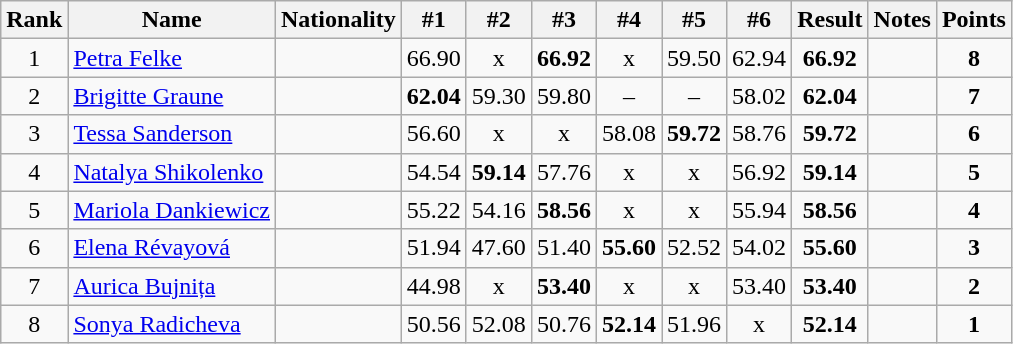<table class="wikitable sortable" style="text-align:center">
<tr>
<th>Rank</th>
<th>Name</th>
<th>Nationality</th>
<th>#1</th>
<th>#2</th>
<th>#3</th>
<th>#4</th>
<th>#5</th>
<th>#6</th>
<th>Result</th>
<th>Notes</th>
<th>Points</th>
</tr>
<tr>
<td>1</td>
<td align=left><a href='#'>Petra Felke</a></td>
<td align=left></td>
<td>66.90</td>
<td>x</td>
<td><strong>66.92</strong></td>
<td>x</td>
<td>59.50</td>
<td>62.94</td>
<td><strong>66.92</strong></td>
<td></td>
<td><strong>8</strong></td>
</tr>
<tr>
<td>2</td>
<td align=left><a href='#'>Brigitte Graune</a></td>
<td align=left></td>
<td><strong>62.04</strong></td>
<td>59.30</td>
<td>59.80</td>
<td>–</td>
<td>–</td>
<td>58.02</td>
<td><strong>62.04</strong></td>
<td></td>
<td><strong>7</strong></td>
</tr>
<tr>
<td>3</td>
<td align=left><a href='#'>Tessa Sanderson</a></td>
<td align=left></td>
<td>56.60</td>
<td>x</td>
<td>x</td>
<td>58.08</td>
<td><strong>59.72</strong></td>
<td>58.76</td>
<td><strong>59.72</strong></td>
<td></td>
<td><strong>6</strong></td>
</tr>
<tr>
<td>4</td>
<td align=left><a href='#'>Natalya Shikolenko</a></td>
<td align=left></td>
<td>54.54</td>
<td><strong>59.14</strong></td>
<td>57.76</td>
<td>x</td>
<td>x</td>
<td>56.92</td>
<td><strong>59.14</strong></td>
<td></td>
<td><strong>5</strong></td>
</tr>
<tr>
<td>5</td>
<td align=left><a href='#'>Mariola Dankiewicz</a></td>
<td align=left></td>
<td>55.22</td>
<td>54.16</td>
<td><strong>58.56</strong></td>
<td>x</td>
<td>x</td>
<td>55.94</td>
<td><strong>58.56</strong></td>
<td></td>
<td><strong>4</strong></td>
</tr>
<tr>
<td>6</td>
<td align=left><a href='#'>Elena Révayová</a></td>
<td align=left></td>
<td>51.94</td>
<td>47.60</td>
<td>51.40</td>
<td><strong>55.60</strong></td>
<td>52.52</td>
<td>54.02</td>
<td><strong>55.60</strong></td>
<td></td>
<td><strong>3</strong></td>
</tr>
<tr>
<td>7</td>
<td align=left><a href='#'>Aurica Bujnița</a></td>
<td align=left></td>
<td>44.98</td>
<td>x</td>
<td><strong>53.40</strong></td>
<td>x</td>
<td>x</td>
<td>53.40</td>
<td><strong>53.40</strong></td>
<td></td>
<td><strong>2</strong></td>
</tr>
<tr>
<td>8</td>
<td align=left><a href='#'>Sonya Radicheva</a></td>
<td align=left></td>
<td>50.56</td>
<td>52.08</td>
<td>50.76</td>
<td><strong>52.14</strong></td>
<td>51.96</td>
<td>x</td>
<td><strong>52.14</strong></td>
<td></td>
<td><strong>1</strong></td>
</tr>
</table>
